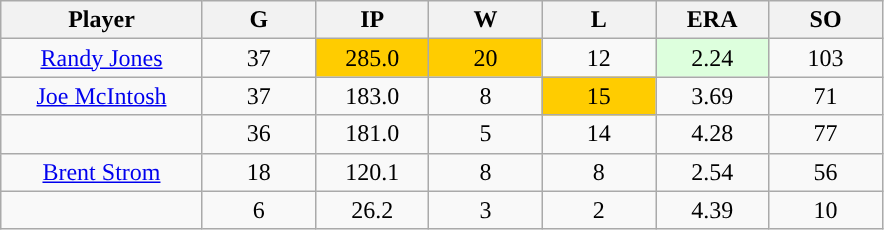<table class="wikitable sortable">
<tr>
<th bgcolor="#DDDDFF" width="16%">Player</th>
<th bgcolor="#DDDDFF" width="9%">G</th>
<th bgcolor="#DDDDFF" width="9%">IP</th>
<th bgcolor="#DDDDFF" width="9%">W</th>
<th bgcolor="#DDDDFF" width="9%">L</th>
<th bgcolor="#DDDDFF" width="9%">ERA</th>
<th bgcolor="#DDDDFF" width="9%">SO</th>
</tr>
<tr align="center">
<td><a href='#'>Randy Jones</a></td>
<td>37</td>
<td style="background:#fc0;">285.0</td>
<td style="background:#fc0;">20</td>
<td>12</td>
<td style="background:#DDFFDD;">2.24</td>
<td>103</td>
</tr>
<tr align=center>
<td><a href='#'>Joe McIntosh</a></td>
<td>37</td>
<td>183.0</td>
<td>8</td>
<td style="background:#fc0;">15</td>
<td>3.69</td>
<td>71</td>
</tr>
<tr align=center>
<td></td>
<td>36</td>
<td>181.0</td>
<td>5</td>
<td>14</td>
<td>4.28</td>
<td>77</td>
</tr>
<tr align="center">
<td><a href='#'>Brent Strom</a></td>
<td>18</td>
<td>120.1</td>
<td>8</td>
<td>8</td>
<td>2.54</td>
<td>56</td>
</tr>
<tr align=center>
<td></td>
<td>6</td>
<td>26.2</td>
<td>3</td>
<td>2</td>
<td>4.39</td>
<td>10</td>
</tr>
</table>
